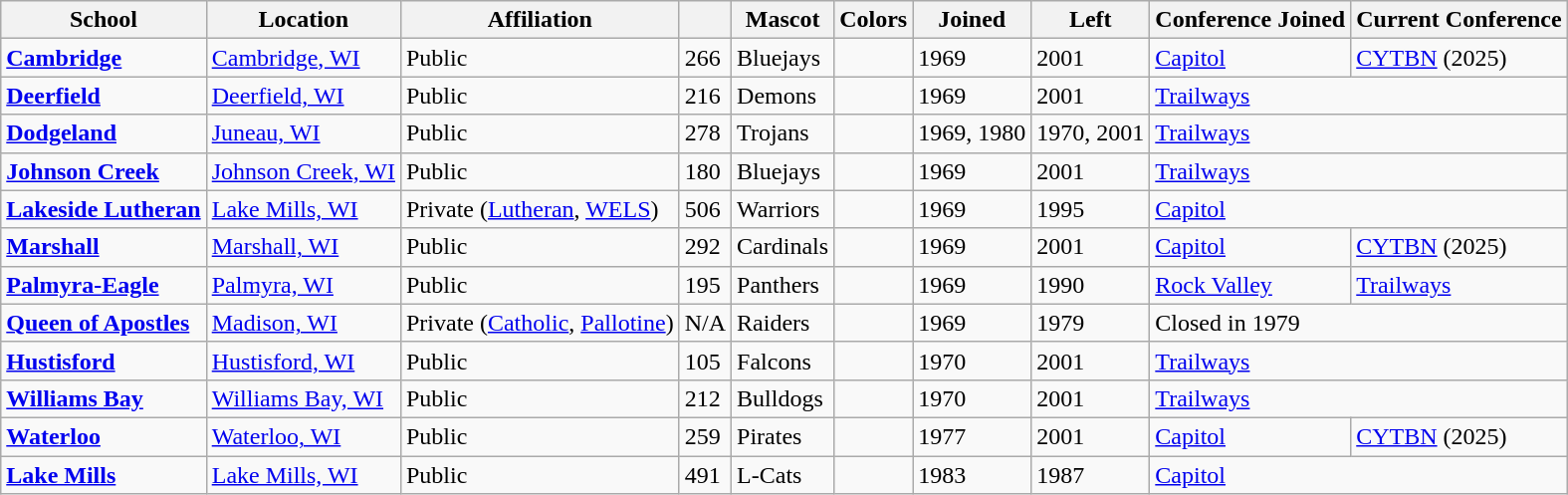<table class="wikitable sortable">
<tr>
<th>School</th>
<th>Location</th>
<th>Affiliation</th>
<th></th>
<th>Mascot</th>
<th>Colors</th>
<th>Joined</th>
<th>Left</th>
<th>Conference Joined</th>
<th>Current Conference</th>
</tr>
<tr>
<td><a href='#'><strong>Cambridge</strong></a></td>
<td><a href='#'>Cambridge, WI</a></td>
<td>Public</td>
<td>266</td>
<td>Bluejays</td>
<td> </td>
<td>1969</td>
<td>2001</td>
<td><a href='#'>Capitol</a></td>
<td><a href='#'>CYTBN</a> (2025)</td>
</tr>
<tr>
<td><a href='#'><strong>Deerfield</strong></a></td>
<td><a href='#'>Deerfield, WI</a></td>
<td>Public</td>
<td>216</td>
<td>Demons</td>
<td> </td>
<td>1969</td>
<td>2001</td>
<td colspan="2"><a href='#'>Trailways</a></td>
</tr>
<tr>
<td><a href='#'><strong>Dodgeland</strong></a></td>
<td><a href='#'>Juneau, WI</a></td>
<td>Public</td>
<td>278</td>
<td>Trojans</td>
<td> </td>
<td>1969, 1980</td>
<td>1970, 2001</td>
<td colspan="2"><a href='#'>Trailways</a></td>
</tr>
<tr>
<td><a href='#'><strong>Johnson Creek</strong></a></td>
<td><a href='#'>Johnson Creek, WI</a></td>
<td>Public</td>
<td>180</td>
<td>Bluejays</td>
<td> </td>
<td>1969</td>
<td>2001</td>
<td colspan="2"><a href='#'>Trailways</a></td>
</tr>
<tr>
<td><a href='#'><strong>Lakeside Lutheran</strong></a></td>
<td><a href='#'>Lake Mills, WI</a></td>
<td>Private (<a href='#'>Lutheran</a>, <a href='#'>WELS</a>)</td>
<td>506</td>
<td>Warriors</td>
<td> </td>
<td>1969</td>
<td>1995</td>
<td colspan="2"><a href='#'>Capitol</a></td>
</tr>
<tr>
<td><a href='#'><strong>Marshall</strong></a></td>
<td><a href='#'>Marshall, WI</a></td>
<td>Public</td>
<td>292</td>
<td>Cardinals</td>
<td> </td>
<td>1969</td>
<td>2001</td>
<td><a href='#'>Capitol</a></td>
<td><a href='#'>CYTBN</a> (2025)</td>
</tr>
<tr>
<td><a href='#'><strong>Palmyra-Eagle</strong></a></td>
<td><a href='#'>Palmyra, WI</a></td>
<td>Public</td>
<td>195</td>
<td>Panthers</td>
<td> </td>
<td>1969</td>
<td>1990</td>
<td><a href='#'>Rock Valley</a></td>
<td><a href='#'>Trailways</a></td>
</tr>
<tr>
<td><a href='#'><strong>Queen of Apostles</strong></a></td>
<td><a href='#'>Madison, WI</a></td>
<td>Private (<a href='#'>Catholic</a>, <a href='#'>Pallotine</a>)</td>
<td>N/A</td>
<td>Raiders</td>
<td> </td>
<td>1969</td>
<td>1979</td>
<td colspan="2">Closed in 1979</td>
</tr>
<tr>
<td><a href='#'><strong>Hustisford</strong></a></td>
<td><a href='#'>Hustisford, WI</a></td>
<td>Public</td>
<td>105</td>
<td>Falcons</td>
<td> </td>
<td>1970</td>
<td>2001</td>
<td colspan="2"><a href='#'>Trailways</a></td>
</tr>
<tr>
<td><a href='#'><strong>Williams Bay</strong></a></td>
<td><a href='#'>Williams Bay, WI</a></td>
<td>Public</td>
<td>212</td>
<td>Bulldogs</td>
<td> </td>
<td>1970</td>
<td>2001</td>
<td colspan="2"><a href='#'>Trailways</a></td>
</tr>
<tr>
<td><a href='#'><strong>Waterloo</strong></a></td>
<td><a href='#'>Waterloo, WI</a></td>
<td>Public</td>
<td>259</td>
<td>Pirates</td>
<td> </td>
<td>1977</td>
<td>2001</td>
<td><a href='#'>Capitol</a></td>
<td><a href='#'>CYTBN</a> (2025)</td>
</tr>
<tr>
<td><strong><a href='#'>Lake Mills</a></strong></td>
<td><a href='#'>Lake Mills, WI</a></td>
<td>Public</td>
<td>491</td>
<td>L-Cats</td>
<td> </td>
<td>1983</td>
<td>1987</td>
<td colspan="2"><a href='#'>Capitol</a></td>
</tr>
</table>
